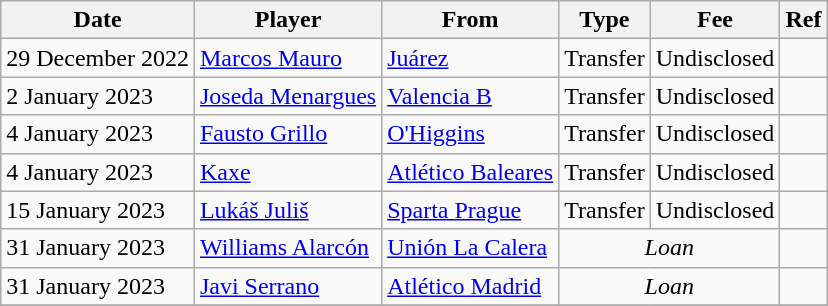<table class="wikitable">
<tr>
<th>Date</th>
<th>Player</th>
<th>From</th>
<th>Type</th>
<th>Fee</th>
<th>Ref</th>
</tr>
<tr>
<td>29 December 2022</td>
<td> <a href='#'>Marcos Mauro</a></td>
<td> <a href='#'>Juárez</a></td>
<td align=center>Transfer</td>
<td align=center>Undisclosed</td>
<td align=center></td>
</tr>
<tr>
<td>2 January 2023</td>
<td> <a href='#'>Joseda Menargues</a></td>
<td><a href='#'>Valencia B</a></td>
<td align=center>Transfer</td>
<td align=center>Undisclosed</td>
<td align=center></td>
</tr>
<tr>
<td>4 January 2023</td>
<td> <a href='#'>Fausto Grillo</a></td>
<td> <a href='#'>O'Higgins</a></td>
<td align=center>Transfer</td>
<td align=center>Undisclosed</td>
<td align=center></td>
</tr>
<tr>
<td>4 January 2023</td>
<td> <a href='#'>Kaxe</a></td>
<td><a href='#'>Atlético Baleares</a></td>
<td align=center>Transfer</td>
<td align=center>Undisclosed</td>
<td align=center></td>
</tr>
<tr>
<td>15 January 2023</td>
<td> <a href='#'>Lukáš Juliš</a></td>
<td> <a href='#'>Sparta Prague</a></td>
<td align=center>Transfer</td>
<td align=center>Undisclosed</td>
<td align=center></td>
</tr>
<tr>
<td>31 January 2023</td>
<td> <a href='#'>Williams Alarcón</a></td>
<td> <a href='#'>Unión La Calera</a></td>
<td colspan=2 align=center><em>Loan</em></td>
<td align=center></td>
</tr>
<tr>
<td>31 January 2023</td>
<td> <a href='#'>Javi Serrano</a></td>
<td><a href='#'>Atlético Madrid</a></td>
<td colspan=2 align=center><em>Loan</em></td>
<td align=center></td>
</tr>
<tr>
</tr>
</table>
